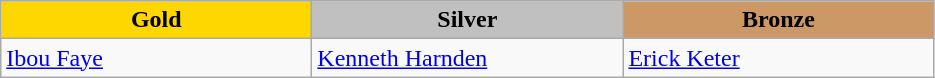<table class="wikitable" style="text-align:left">
<tr align="center">
<td width=200 bgcolor=gold><strong>Gold</strong></td>
<td width=200 bgcolor=silver><strong>Silver</strong></td>
<td width=200 bgcolor=CC9966><strong>Bronze</strong></td>
</tr>
<tr>
<td><a href='#'>Ibou Faye</a><br><em></em></td>
<td><a href='#'>Kenneth Harnden</a><br><em></em></td>
<td><a href='#'>Erick Keter</a><br><em></em></td>
</tr>
</table>
